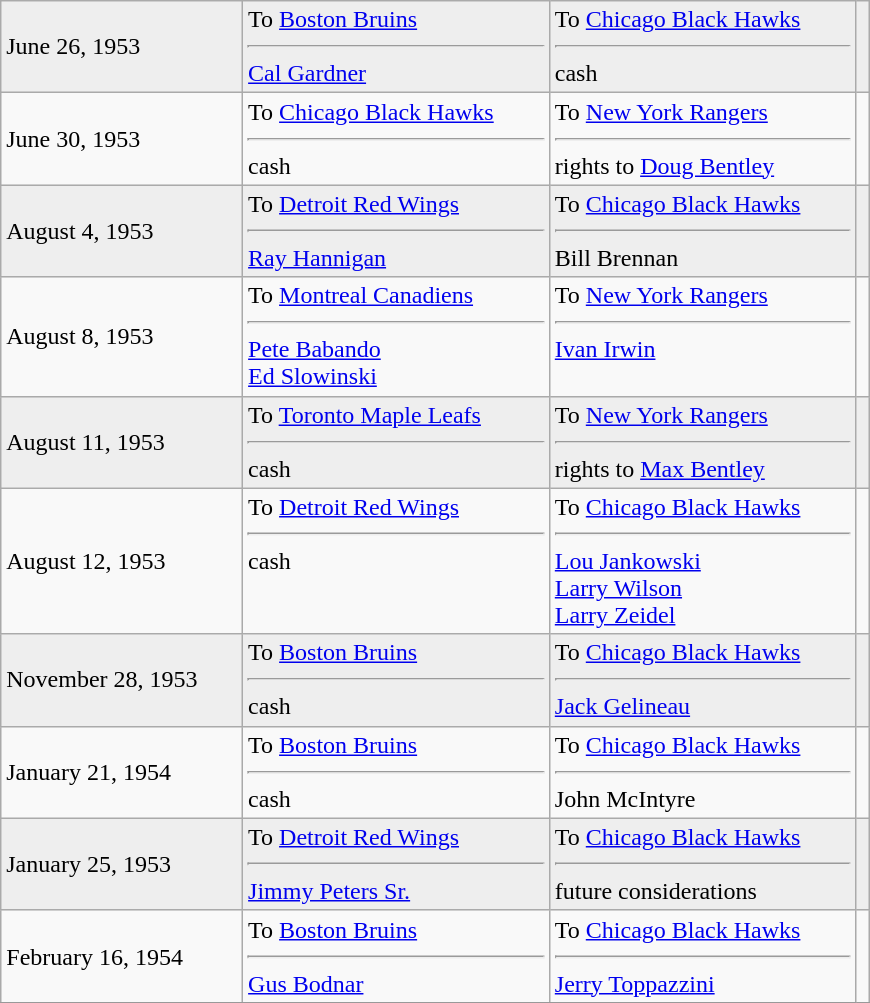<table class="wikitable" style="border:1px solid #999999; width:580px;">
<tr bgcolor="eeeeee">
<td>June 26, 1953</td>
<td valign="top">To <a href='#'>Boston Bruins</a><hr><a href='#'>Cal Gardner</a></td>
<td valign="top">To <a href='#'>Chicago Black Hawks</a><hr>cash</td>
<td></td>
</tr>
<tr>
<td>June 30, 1953</td>
<td valign="top">To <a href='#'>Chicago Black Hawks</a><hr>cash</td>
<td valign="top">To <a href='#'>New York Rangers</a><hr>rights to <a href='#'>Doug Bentley</a></td>
<td></td>
</tr>
<tr bgcolor="eeeeee">
<td>August 4, 1953</td>
<td valign="top">To <a href='#'>Detroit Red Wings</a><hr><a href='#'>Ray Hannigan</a></td>
<td valign="top">To <a href='#'>Chicago Black Hawks</a><hr>Bill Brennan</td>
<td></td>
</tr>
<tr>
<td>August 8, 1953</td>
<td valign="top">To <a href='#'>Montreal Canadiens</a><hr><a href='#'>Pete Babando</a><br><a href='#'>Ed Slowinski</a></td>
<td valign="top">To <a href='#'>New York Rangers</a><hr><a href='#'>Ivan Irwin</a></td>
<td></td>
</tr>
<tr bgcolor="eeeeee">
<td>August 11, 1953</td>
<td valign="top">To <a href='#'>Toronto Maple Leafs</a><hr>cash</td>
<td valign="top">To <a href='#'>New York Rangers</a><hr>rights to <a href='#'>Max Bentley</a></td>
<td></td>
</tr>
<tr>
<td>August 12, 1953</td>
<td valign="top">To <a href='#'>Detroit Red Wings</a><hr>cash</td>
<td valign="top">To <a href='#'>Chicago Black Hawks</a><hr><a href='#'>Lou Jankowski</a><br><a href='#'>Larry Wilson</a><br><a href='#'>Larry Zeidel</a></td>
<td></td>
</tr>
<tr bgcolor="eeeeee">
<td>November 28, 1953</td>
<td valign="top">To <a href='#'>Boston Bruins</a><hr>cash</td>
<td valign="top">To <a href='#'>Chicago Black Hawks</a><hr><a href='#'>Jack Gelineau</a></td>
<td></td>
</tr>
<tr>
<td>January 21, 1954</td>
<td valign="top">To <a href='#'>Boston Bruins</a><hr>cash</td>
<td valign="top">To <a href='#'>Chicago Black Hawks</a><hr>John McIntyre</td>
<td></td>
</tr>
<tr bgcolor="eeeeee">
<td>January 25, 1953</td>
<td valign="top">To <a href='#'>Detroit Red Wings</a><hr><a href='#'>Jimmy Peters Sr.</a></td>
<td valign="top">To <a href='#'>Chicago Black Hawks</a><hr>future considerations</td>
<td></td>
</tr>
<tr>
<td>February 16, 1954</td>
<td valign="top">To <a href='#'>Boston Bruins</a><hr><a href='#'>Gus Bodnar</a></td>
<td valign="top">To <a href='#'>Chicago Black Hawks</a><hr><a href='#'>Jerry Toppazzini</a></td>
<td></td>
</tr>
<tr bgcolor="eeeeee">
</tr>
</table>
